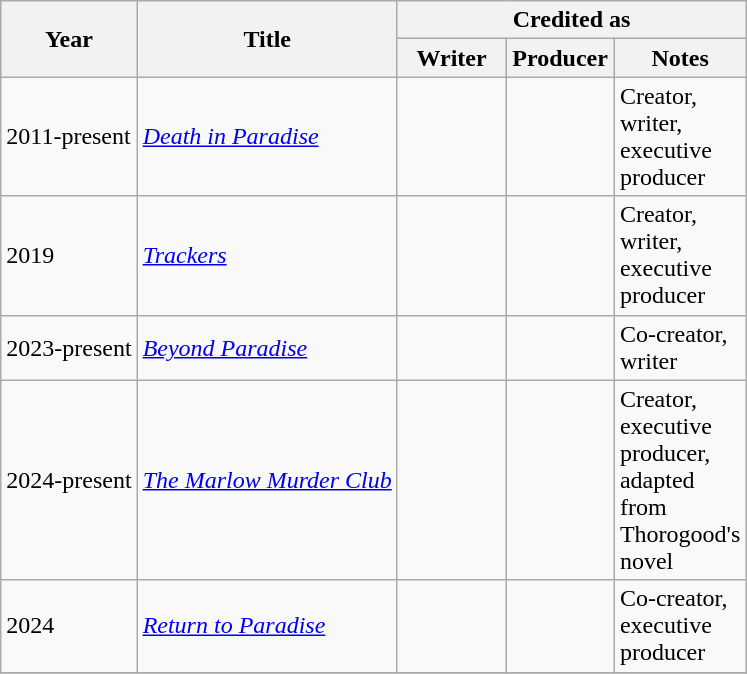<table class="wikitable">
<tr>
<th rowspan="2">Year</th>
<th rowspan="2">Title</th>
<th colspan="3">Credited as</th>
</tr>
<tr>
<th style="width:65px;">Writer</th>
<th style="width:65px;">Producer</th>
<th style="width:65px;">Notes</th>
</tr>
<tr>
<td>2011-present</td>
<td><em><a href='#'>Death in Paradise</a></em></td>
<td></td>
<td></td>
<td>Creator, writer, executive producer</td>
</tr>
<tr>
<td>2019</td>
<td><em><a href='#'>Trackers</a></em></td>
<td></td>
<td></td>
<td>Creator, writer, executive producer</td>
</tr>
<tr>
<td>2023-present</td>
<td><em><a href='#'>Beyond Paradise</a></em></td>
<td></td>
<td></td>
<td>Co-creator, writer</td>
</tr>
<tr>
<td>2024-present</td>
<td><em><a href='#'>The Marlow Murder Club</a></em></td>
<td></td>
<td></td>
<td>Creator, executive producer, adapted from Thorogood's novel</td>
</tr>
<tr>
<td>2024</td>
<td><em><a href='#'>Return to Paradise</a></em></td>
<td></td>
<td></td>
<td>Co-creator, executive producer</td>
</tr>
<tr>
</tr>
</table>
